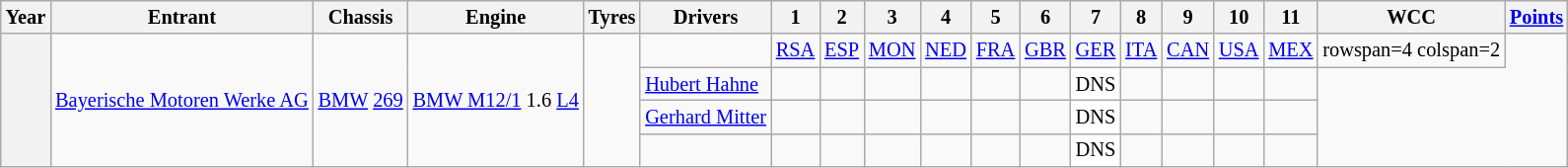<table class="wikitable" style="text-align:center; font-size:85%">
<tr>
<th>Year</th>
<th>Entrant</th>
<th>Chassis</th>
<th>Engine</th>
<th>Tyres</th>
<th>Drivers</th>
<th>1</th>
<th>2</th>
<th>3</th>
<th>4</th>
<th>5</th>
<th>6</th>
<th>7</th>
<th>8</th>
<th>9</th>
<th>10</th>
<th>11</th>
<th>WCC</th>
<th><a href='#'>Points</a></th>
</tr>
<tr>
<th rowspan=4></th>
<td rowspan=4><a href='#'>Bayerische Motoren Werke AG</a></td>
<td rowspan=4><a href='#'>BMW</a> <a href='#'>269</a></td>
<td rowspan=4><a href='#'>BMW M12/1</a> 1.6 <a href='#'>L4</a></td>
<td rowspan=4></td>
<td></td>
<td><a href='#'>RSA</a></td>
<td><a href='#'>ESP</a></td>
<td><a href='#'>MON</a></td>
<td><a href='#'>NED</a></td>
<td><a href='#'>FRA</a></td>
<td><a href='#'>GBR</a></td>
<td><a href='#'>GER</a></td>
<td><a href='#'>ITA</a></td>
<td><a href='#'>CAN</a></td>
<td><a href='#'>USA</a></td>
<td><a href='#'>MEX</a></td>
<td>rowspan=4 colspan=2 </td>
</tr>
<tr>
<td align="left"> <a href='#'>Hubert Hahne</a></td>
<td></td>
<td></td>
<td></td>
<td></td>
<td></td>
<td></td>
<td style="background:#FFFFFF;">DNS</td>
<td></td>
<td></td>
<td></td>
<td></td>
</tr>
<tr>
<td align="left"> <a href='#'>Gerhard Mitter</a></td>
<td></td>
<td></td>
<td></td>
<td></td>
<td></td>
<td></td>
<td style="background:#FFFFFF;">DNS</td>
<td></td>
<td></td>
<td></td>
<td></td>
</tr>
<tr>
<td align="left"></td>
<td></td>
<td></td>
<td></td>
<td></td>
<td></td>
<td></td>
<td style="background:#FFFFFF;">DNS</td>
<td></td>
<td></td>
<td></td>
<td></td>
</tr>
</table>
